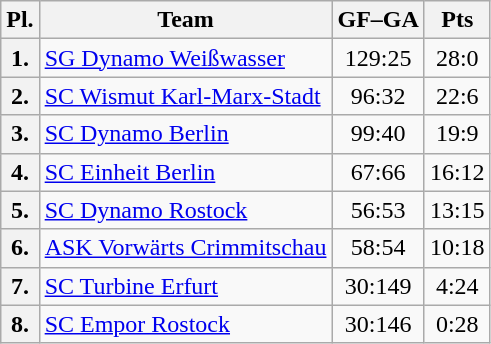<table class="wikitable">
<tr>
<th>Pl.</th>
<th>Team</th>
<th>GF–GA</th>
<th>Pts</th>
</tr>
<tr>
<th>1.</th>
<td><a href='#'>SG Dynamo Weißwasser</a></td>
<td align="center">129:25</td>
<td align="center">28:0</td>
</tr>
<tr>
<th>2.</th>
<td><a href='#'>SC Wismut Karl-Marx-Stadt</a></td>
<td align="center">96:32</td>
<td align="center">22:6</td>
</tr>
<tr>
<th>3.</th>
<td><a href='#'>SC Dynamo Berlin</a></td>
<td align="center">99:40</td>
<td align="center">19:9</td>
</tr>
<tr>
<th>4.</th>
<td><a href='#'>SC Einheit Berlin</a></td>
<td align="center">67:66</td>
<td align="center">16:12</td>
</tr>
<tr>
<th>5.</th>
<td><a href='#'>SC Dynamo Rostock</a></td>
<td align="center">56:53</td>
<td align="center">13:15</td>
</tr>
<tr>
<th>6.</th>
<td><a href='#'>ASK Vorwärts Crimmitschau</a></td>
<td align="center">58:54</td>
<td align="center">10:18</td>
</tr>
<tr>
<th>7.</th>
<td><a href='#'>SC Turbine Erfurt</a></td>
<td align="center">30:149</td>
<td align="center">4:24</td>
</tr>
<tr>
<th>8.</th>
<td><a href='#'>SC Empor Rostock</a></td>
<td align="center">30:146</td>
<td align="center">0:28</td>
</tr>
</table>
